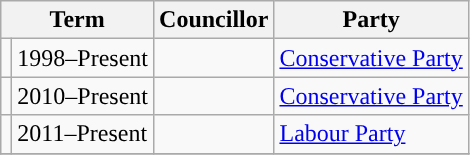<table class="wikitable">
<tr>
<th colspan=2>Term</th>
<th>Councillor</th>
<th>Party</th>
</tr>
<tr>
<td style="background-color: "></td>
<td>1998–Present</td>
<td></td>
<td><a href='#'>Conservative Party</a></td>
</tr>
<tr>
<td style="background-color: "></td>
<td>2010–Present</td>
<td></td>
<td><a href='#'>Conservative Party</a></td>
</tr>
<tr>
<td style="background-color: "></td>
<td>2011–Present</td>
<td></td>
<td><a href='#'>Labour Party</a></td>
</tr>
<tr>
</tr>
</table>
